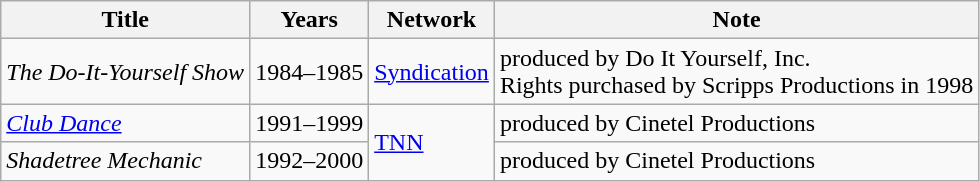<table class="wikitable sortable">
<tr>
<th>Title</th>
<th>Years</th>
<th>Network</th>
<th>Note</th>
</tr>
<tr>
<td><em>The Do-It-Yourself Show</em></td>
<td>1984–1985</td>
<td><a href='#'>Syndication</a></td>
<td>produced by Do It Yourself, Inc.<br>Rights purchased by Scripps Productions in 1998</td>
</tr>
<tr>
<td><em><a href='#'>Club Dance</a></em></td>
<td>1991–1999</td>
<td rowspan="2"><a href='#'>TNN</a></td>
<td>produced by Cinetel Productions</td>
</tr>
<tr>
<td><em>Shadetree Mechanic</em></td>
<td>1992–2000</td>
<td>produced by Cinetel Productions</td>
</tr>
</table>
